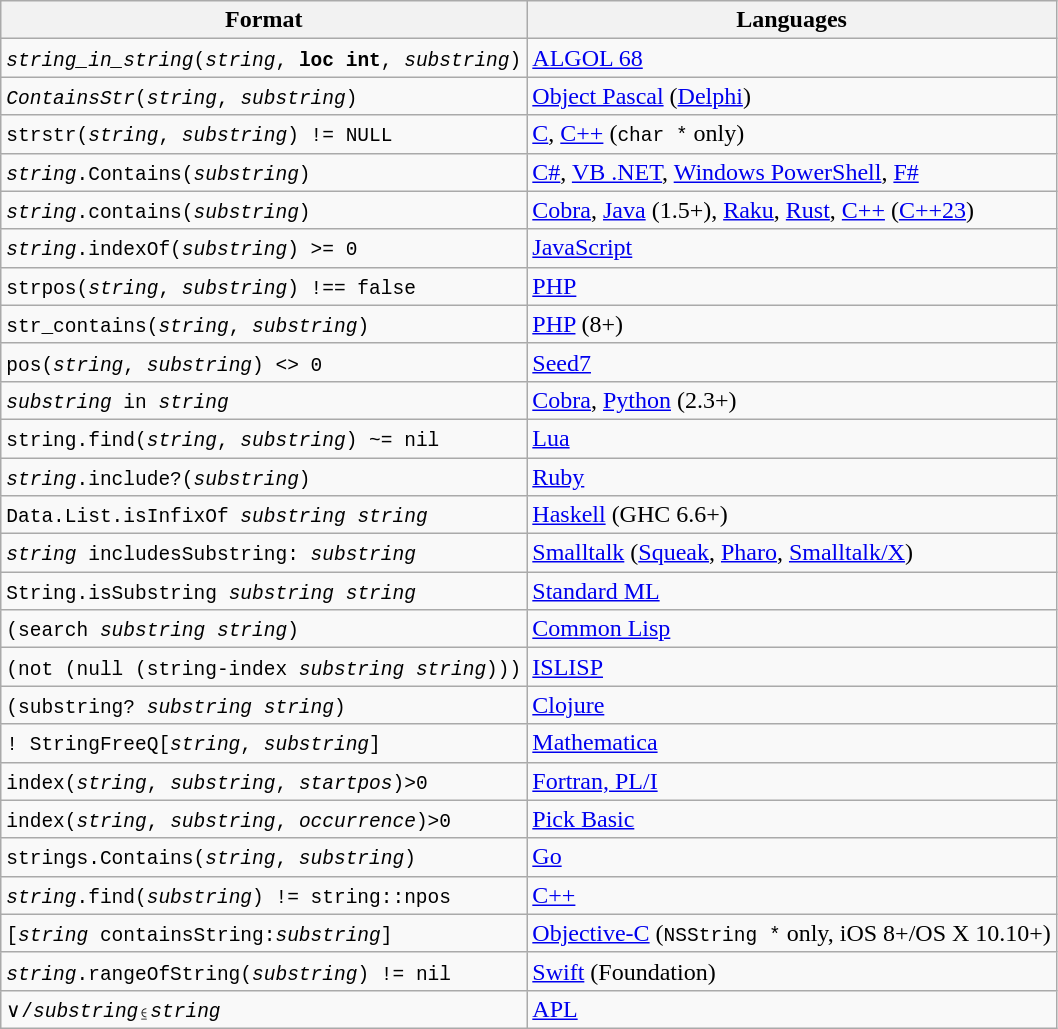<table class="wikitable sortable">
<tr style="text-align:left;">
<th>Format</th>
<th>Languages</th>
</tr>
<tr>
<td><code><em>string_in_string</em>(<em>string</em>, <strong>loc int</strong>, <em>substring</em>)</code></td>
<td><a href='#'>ALGOL 68</a></td>
</tr>
<tr>
<td><code><em>ContainsStr</em>(<em>string</em>, <em>substring</em>)</code></td>
<td><a href='#'>Object Pascal</a> (<a href='#'>Delphi</a>)</td>
</tr>
<tr>
<td><code>strstr(<em>string</em>, <em>substring</em>) != NULL</code></td>
<td><a href='#'>C</a>, <a href='#'>C++</a> (<code>char *</code> only)</td>
</tr>
<tr>
<td><code><em>string</em>.Contains(<em>substring</em>)</code></td>
<td><a href='#'>C#</a>, <a href='#'>VB .NET</a>, <a href='#'>Windows PowerShell</a>, <a href='#'>F#</a></td>
</tr>
<tr>
<td><code><em>string</em>.contains(<em>substring</em>)</code></td>
<td><a href='#'>Cobra</a>, <a href='#'>Java</a> (1.5+), <a href='#'>Raku</a>, <a href='#'>Rust</a>, <a href='#'>C++</a> (<a href='#'>C++23</a>)</td>
</tr>
<tr>
<td><code><em>string</em>.indexOf(<em>substring</em>) >= 0</code></td>
<td><a href='#'>JavaScript</a></td>
</tr>
<tr>
<td><code>strpos(<em>string</em>, <em>substring</em>) !== false</code></td>
<td><a href='#'>PHP</a></td>
</tr>
<tr>
<td><code>str_contains(<em>string</em>, <em>substring</em>)</code></td>
<td><a href='#'>PHP</a> (8+)</td>
</tr>
<tr>
<td><code>pos(<em>string</em>, <em>substring</em>) <> 0</code></td>
<td><a href='#'>Seed7</a></td>
</tr>
<tr>
<td><code><em>substring</em> in <em>string</em></code></td>
<td><a href='#'>Cobra</a>, <a href='#'>Python</a> (2.3+)</td>
</tr>
<tr>
<td><code>string.find(<em>string</em>, <em>substring</em>) ~= nil</code></td>
<td><a href='#'>Lua</a></td>
</tr>
<tr>
<td><code><em>string</em>.include?(<em>substring</em>)</code></td>
<td><a href='#'>Ruby</a></td>
</tr>
<tr>
<td><code>Data.List.isInfixOf <em>substring</em> <em>string</em></code></td>
<td><a href='#'>Haskell</a> (GHC 6.6+)</td>
</tr>
<tr>
<td><code><em>string</em> includesSubstring: <em>substring</em></code></td>
<td><a href='#'>Smalltalk</a> (<a href='#'>Squeak</a>, <a href='#'>Pharo</a>, <a href='#'>Smalltalk/X</a>)</td>
</tr>
<tr>
<td><code>String.isSubstring <em>substring</em> <em>string</em></code></td>
<td><a href='#'>Standard ML</a></td>
</tr>
<tr>
<td><code>(search <em>substring</em> <em>string</em>)</code></td>
<td><a href='#'>Common Lisp</a></td>
</tr>
<tr>
<td><code>(not (null (string-index <em>substring</em> <em>string</em>)))</code></td>
<td><a href='#'>ISLISP</a></td>
</tr>
<tr>
<td><code>(substring? <em>substring</em> <em>string</em>)</code></td>
<td><a href='#'>Clojure</a></td>
</tr>
<tr>
<td><code>! StringFreeQ[<em>string</em>, <em>substring</em>]</code></td>
<td><a href='#'>Mathematica</a></td>
</tr>
<tr>
<td><code>index(<em>string</em>, <em>substring</em>, <em>startpos</em>)>0</code></td>
<td><a href='#'>Fortran, PL/I</a></td>
</tr>
<tr>
<td><code>index(<em>string</em>, <em>substring</em>, <em>occurrence</em>)>0</code></td>
<td><a href='#'>Pick Basic</a></td>
</tr>
<tr>
<td><code>strings.Contains(<em>string</em>, <em>substring</em>)</code></td>
<td><a href='#'>Go</a></td>
</tr>
<tr>
<td><code><em>string</em>.find(<em>substring</em>) != string::npos</code></td>
<td><a href='#'>C++</a></td>
</tr>
<tr>
<td><code>[<em>string</em> containsString:<em>substring</em>]</code></td>
<td><a href='#'>Objective-C</a> (<code>NSString *</code> only, iOS 8+/OS X 10.10+)</td>
</tr>
<tr>
<td><code><em>string</em>.rangeOfString(<em>substring</em>) != nil</code></td>
<td><a href='#'>Swift</a> (Foundation)</td>
</tr>
<tr>
<td><code>∨/<em>substring</em>⍷<em>string</em></code></td>
<td><a href='#'>APL</a></td>
</tr>
</table>
